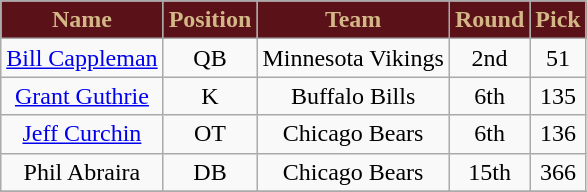<table class="wikitable" style="text-align: center;">
<tr>
<th style="background:#5a1118; color:#d3b787;">Name</th>
<th style="background:#5a1118; color:#d3b787;">Position</th>
<th style="background:#5a1118; color:#d3b787;">Team</th>
<th style="background:#5a1118; color:#d3b787;">Round</th>
<th style="background:#5a1118; color:#d3b787;">Pick</th>
</tr>
<tr>
<td><a href='#'>Bill Cappleman</a></td>
<td>QB</td>
<td>Minnesota Vikings</td>
<td>2nd</td>
<td>51</td>
</tr>
<tr>
<td><a href='#'>Grant Guthrie</a></td>
<td>K</td>
<td>Buffalo Bills</td>
<td>6th</td>
<td>135</td>
</tr>
<tr>
<td><a href='#'>Jeff Curchin</a></td>
<td>OT</td>
<td>Chicago Bears</td>
<td>6th</td>
<td>136</td>
</tr>
<tr>
<td>Phil Abraira</td>
<td>DB</td>
<td>Chicago Bears</td>
<td>15th</td>
<td>366</td>
</tr>
<tr>
</tr>
</table>
